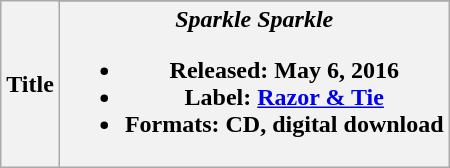<table class="wikitable plainrowheaders" style="text-align:center;">
<tr>
<th scope="col" rowspan="2">Title</th>
</tr>
<tr>
<th scope="row"><em>Sparkle Sparkle</em><br><ul><li>Released: May 6, 2016</li><li>Label: <a href='#'>Razor & Tie</a></li><li>Formats: CD, digital download</li></ul></th>
</tr>
</table>
